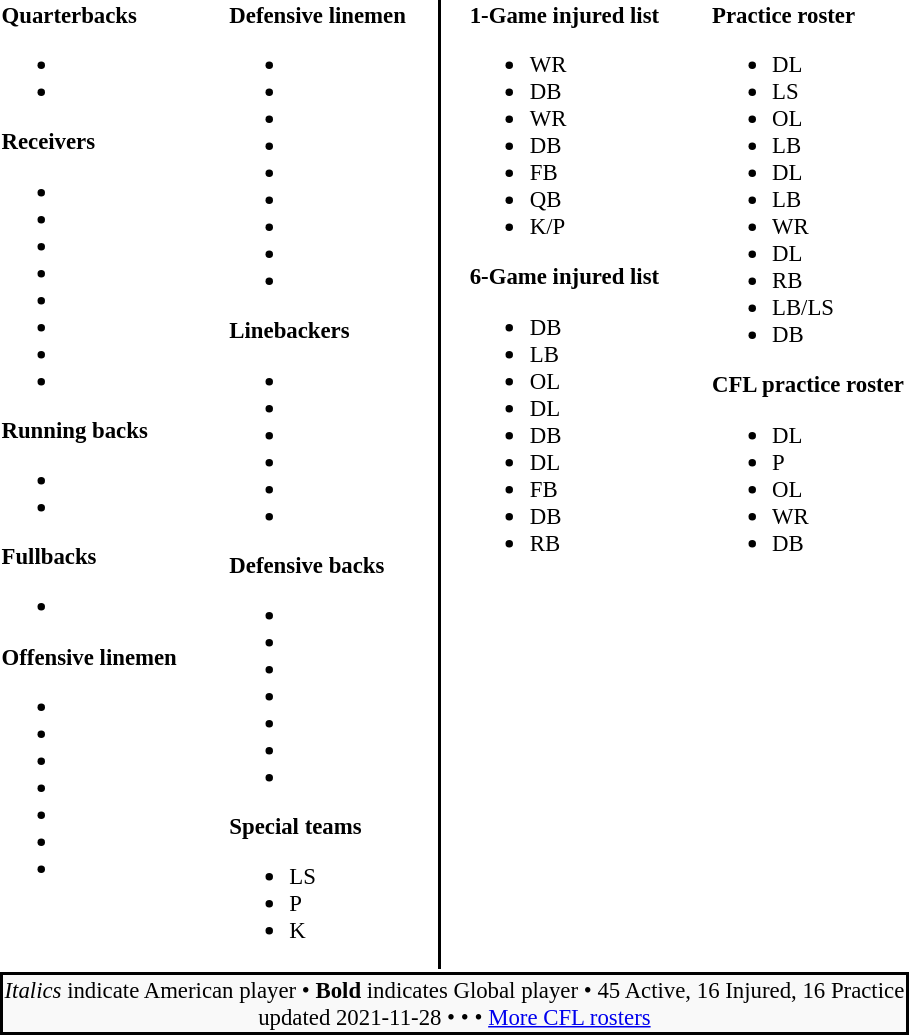<table class="toccolours" style="text-align: left;">
<tr>
<td style="font-size: 95%;vertical-align:top;"><strong>Quarterbacks</strong><br><ul><li></li><li></li></ul><strong>Receivers</strong><ul><li></li><li></li><li></li><li></li><li></li><li></li><li></li><li></li></ul><strong>Running backs</strong><ul><li></li><li></li></ul><strong>Fullbacks</strong><ul><li></li></ul><strong>Offensive linemen</strong><ul><li></li><li></li><li></li><li></li><li></li><li></li><li></li></ul></td>
<td style="width: 25px;"></td>
<td style="font-size: 95%;vertical-align:top;"><strong>Defensive linemen</strong><br><ul><li></li><li></li><li></li><li></li><li></li><li></li><li></li><li></li><li></li></ul><strong>Linebackers</strong><ul><li></li><li></li><li></li><li></li><li></li><li></li></ul><strong>Defensive backs</strong><ul><li></li><li></li><li></li><li></li><li></li><li></li><li></li></ul><strong>Special teams</strong><ul><li> LS</li><li> P</li><li> K</li></ul></td>
<td style="width: 12px;"></td>
<td style="width: 0.5px; background-color:black"></td>
<td style="width: 12px;"></td>
<td style="font-size: 95%;vertical-align:top;"><strong>1-Game injured list</strong><br><ul><li> WR</li><li> DB</li><li> WR</li><li> DB</li><li> FB</li><li> QB</li><li> K/P</li></ul><strong>6-Game injured list</strong><ul><li> DB</li><li> LB</li><li> OL</li><li> DL</li><li> DB</li><li> DL</li><li> FB</li><li> DB</li><li> RB</li></ul></td>
<td style="width: 25px;"></td>
<td style="font-size: 95%;vertical-align:top;"><strong>Practice roster</strong><br><ul><li> DL</li><li> LS</li><li> OL</li><li> LB</li><li> DL</li><li> LB</li><li> WR</li><li> DL</li><li> RB</li><li> LB/LS</li><li> DB</li></ul><strong>CFL practice roster</strong><ul><li> DL</li><li> P</li><li> OL</li><li> WR</li><li> DB</li></ul></td>
</tr>
<tr>
<td style="text-align:center;font-size: 95%;background:#F9F9F9;border:2px solid black" colspan="10"><em>Italics</em> indicate American player • <strong>Bold</strong> indicates Global player • 45 Active, 16 Injured, 16 Practice<br><span></span> updated 2021-11-28 • <span></span> • <span></span> • <a href='#'>More CFL rosters</a></td>
</tr>
</table>
